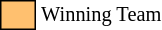<table class="toccolours" style="white-space: nowrap; font-size: 85%">
<tr>
<td style="background:#FFC06F; border: 1px solid black">      </td>
<td>Winning Team</td>
</tr>
</table>
